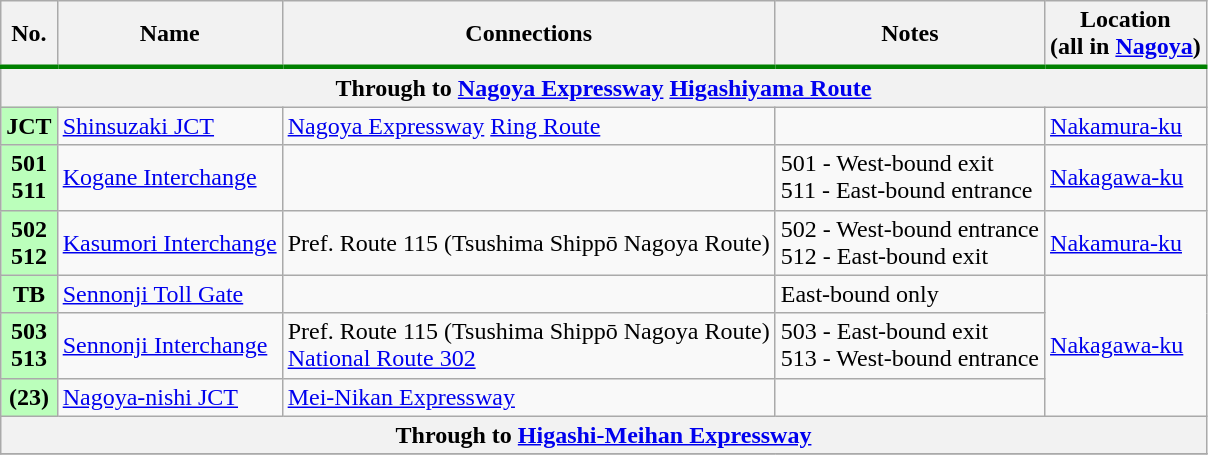<table class="wikitable">
<tr>
<th style="border-bottom: 3px solid green;">No.</th>
<th style="border-bottom: 3px solid green;">Name</th>
<th style="border-bottom: 3px solid green;">Connections</th>
<th style="border-bottom: 3px solid green;">Notes</th>
<th style="border-bottom: 3px solid green;">Location<br>(all in <a href='#'>Nagoya</a>)</th>
</tr>
<tr>
<th colspan="5"><strong>Through to  <a href='#'>Nagoya Expressway</a> <a href='#'>Higashiyama Route</a></strong></th>
</tr>
<tr>
<th style="background-color: #BFB;">JCT</th>
<td><a href='#'>Shinsuzaki JCT</a></td>
<td> <a href='#'>Nagoya Expressway</a> <a href='#'>Ring Route</a></td>
<td></td>
<td><a href='#'>Nakamura-ku</a></td>
</tr>
<tr>
<th style="background-color: #BFB;">501<br>511</th>
<td><a href='#'>Kogane Interchange</a></td>
<td></td>
<td>501 - West-bound exit<br>511 - East-bound entrance</td>
<td><a href='#'>Nakagawa-ku</a></td>
</tr>
<tr>
<th style="background-color: #BFB;">502<br>512</th>
<td><a href='#'>Kasumori Interchange</a></td>
<td>Pref. Route 115 (Tsushima Shippō Nagoya Route)</td>
<td>502 - West-bound entrance<br>512 - East-bound exit</td>
<td><a href='#'>Nakamura-ku</a></td>
</tr>
<tr>
<th style="background-color: #BFB;">TB</th>
<td><a href='#'>Sennonji Toll Gate</a></td>
<td></td>
<td>East-bound only</td>
<td rowspan="3"><a href='#'>Nakagawa-ku</a></td>
</tr>
<tr>
<th style="background-color: #BFB;">503<br>513</th>
<td><a href='#'>Sennonji Interchange</a></td>
<td>Pref. Route 115 (Tsushima Shippō Nagoya Route)<br> <a href='#'>National Route 302</a></td>
<td>503 - East-bound exit<br>513 - West-bound entrance</td>
</tr>
<tr>
<th style="background-color: #BFB;">(23)</th>
<td><a href='#'>Nagoya-nishi JCT</a></td>
<td> <a href='#'>Mei-Nikan Expressway</a></td>
<td></td>
</tr>
<tr>
<th colspan="5"><strong>Through to  <a href='#'>Higashi-Meihan Expressway</a></strong></th>
</tr>
<tr>
</tr>
</table>
